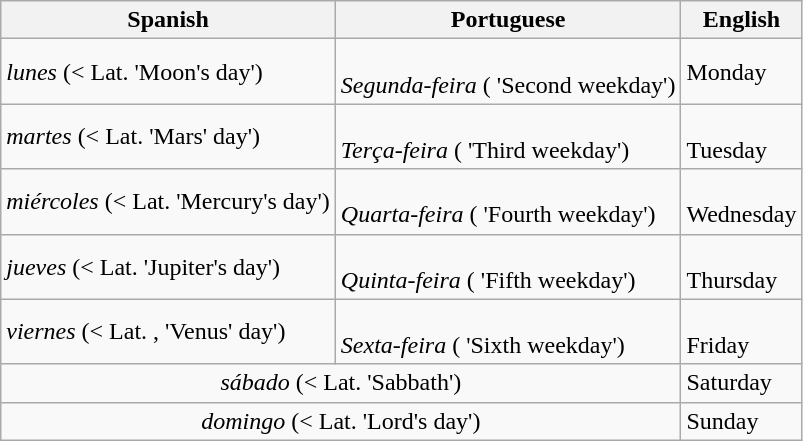<table class="wikitable">
<tr align=center>
<th>Spanish</th>
<th>Portuguese</th>
<th>English</th>
</tr>
<tr align=left>
<td><em>lunes</em> (< Lat.  'Moon's day')</td>
<td><br><em>Segunda-feira</em> ( 'Second weekday')</td>
<td>Monday</td>
</tr>
<tr align=left>
<td><em>martes</em> (< Lat.  'Mars' day')</td>
<td><br><em>Terça-feira</em> ( 'Third weekday')</td>
<td><br>Tuesday</td>
</tr>
<tr align=left>
<td><em>miércoles</em> (< Lat.  'Mercury's day')</td>
<td><br><em>Quarta-feira</em> ( 'Fourth weekday')</td>
<td><br>Wednesday</td>
</tr>
<tr align=left>
<td><em>jueves</em> (< Lat.  'Jupiter's day')</td>
<td><br><em>Quinta-feira</em> ( 'Fifth weekday')</td>
<td><br>Thursday</td>
</tr>
<tr align=left>
<td><em>viernes</em> (< Lat. , 'Venus' day')</td>
<td><br><em>Sexta-feira</em> ( 'Sixth weekday')</td>
<td><br>Friday</td>
</tr>
<tr align=left>
<td style="text-align:center;" colspan="2"><em>sábado</em> (< Lat.  'Sabbath')</td>
<td>Saturday</td>
</tr>
<tr>
<td style="text-align:center;" colspan="2"><em>domingo</em> (< Lat.  'Lord's day')</td>
<td>Sunday</td>
</tr>
</table>
